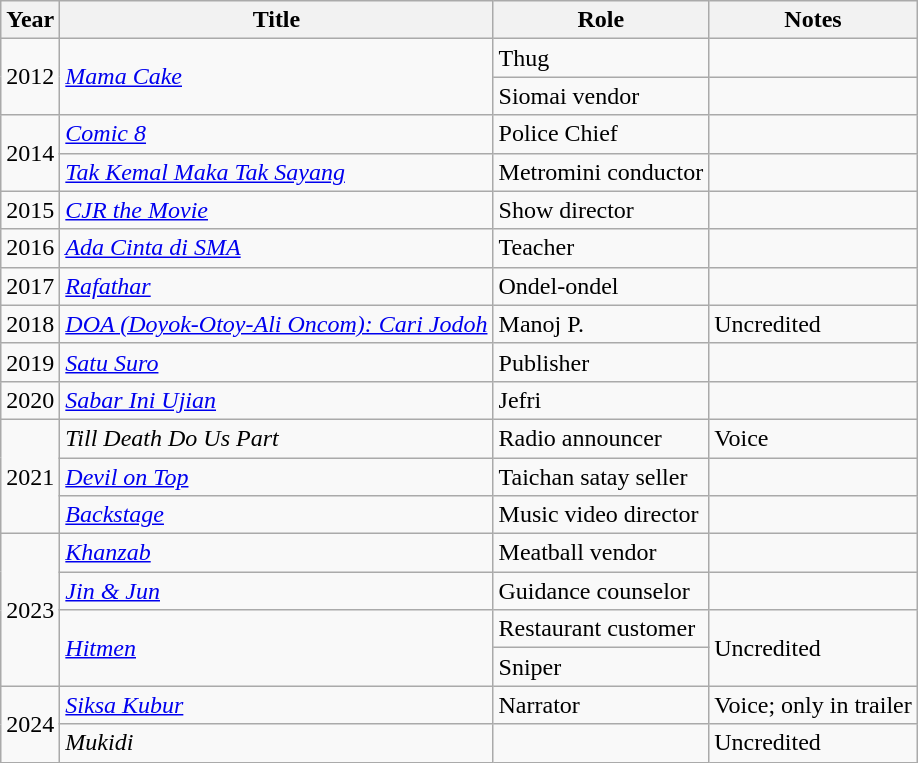<table class="wikitable sortable">
<tr>
<th>Year</th>
<th>Title</th>
<th>Role</th>
<th>Notes</th>
</tr>
<tr>
<td rowspan="2">2012</td>
<td rowspan="2"><em><a href='#'>Mama Cake</a></em></td>
<td>Thug</td>
<td></td>
</tr>
<tr>
<td>Siomai vendor</td>
<td></td>
</tr>
<tr>
<td rowspan="2">2014</td>
<td><em><a href='#'>Comic 8</a></em></td>
<td>Police Chief</td>
<td></td>
</tr>
<tr>
<td><em><a href='#'>Tak Kemal Maka Tak Sayang</a></em></td>
<td>Metromini conductor</td>
<td></td>
</tr>
<tr>
<td>2015</td>
<td><em><a href='#'>CJR the Movie</a></em></td>
<td>Show director</td>
<td></td>
</tr>
<tr>
<td>2016</td>
<td><em><a href='#'>Ada Cinta di SMA</a></em></td>
<td>Teacher</td>
<td></td>
</tr>
<tr>
<td>2017</td>
<td><em><a href='#'>Rafathar</a></em></td>
<td>Ondel-ondel</td>
<td></td>
</tr>
<tr>
<td>2018</td>
<td><em><a href='#'>DOA (Doyok-Otoy-Ali Oncom): Cari Jodoh</a></em></td>
<td>Manoj P.</td>
<td>Uncredited</td>
</tr>
<tr>
<td>2019</td>
<td><em><a href='#'>Satu Suro</a></em></td>
<td>Publisher</td>
<td></td>
</tr>
<tr>
<td>2020</td>
<td><em><a href='#'>Sabar Ini Ujian</a></em></td>
<td>Jefri</td>
<td></td>
</tr>
<tr>
<td rowspan="3">2021</td>
<td><em>Till Death Do Us Part</em></td>
<td>Radio announcer</td>
<td>Voice</td>
</tr>
<tr>
<td><em><a href='#'>Devil on Top</a></em></td>
<td>Taichan satay seller</td>
<td></td>
</tr>
<tr>
<td><em><a href='#'>Backstage</a></em></td>
<td>Music video director</td>
<td></td>
</tr>
<tr>
<td rowspan="4">2023</td>
<td><em><a href='#'>Khanzab</a></em></td>
<td>Meatball vendor</td>
<td></td>
</tr>
<tr>
<td><em><a href='#'>Jin & Jun</a></em></td>
<td>Guidance counselor</td>
<td></td>
</tr>
<tr>
<td rowspan="2"><em><a href='#'>Hitmen</a></em></td>
<td>Restaurant customer</td>
<td rowspan="2">Uncredited</td>
</tr>
<tr>
<td>Sniper</td>
</tr>
<tr>
<td rowspan="2">2024</td>
<td><em><a href='#'>Siksa Kubur</a></em></td>
<td>Narrator</td>
<td>Voice; only in trailer</td>
</tr>
<tr>
<td><em>Mukidi</em></td>
<td></td>
<td>Uncredited</td>
</tr>
</table>
